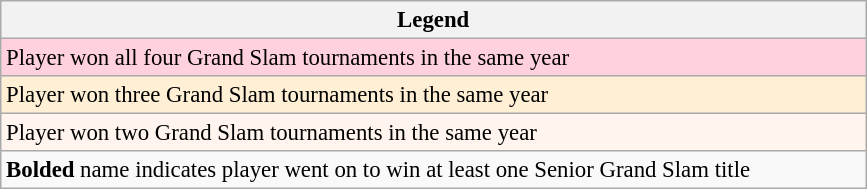<table class="wikitable" style="font-size:95%; width:38em">
<tr>
<th>Legend</th>
</tr>
<tr>
<td bgcolor="FFD1DC">Player won all four Grand Slam tournaments in the same year</td>
</tr>
<tr>
<td bgcolor="FFEFD5">Player won three Grand Slam tournaments in the same year</td>
</tr>
<tr>
<td bgcolor="#FFF5EE">Player won two Grand Slam tournaments in the same year</td>
</tr>
<tr>
<td><strong>Bolded</strong> name indicates player went on to win at least one Senior Grand Slam title</td>
</tr>
</table>
